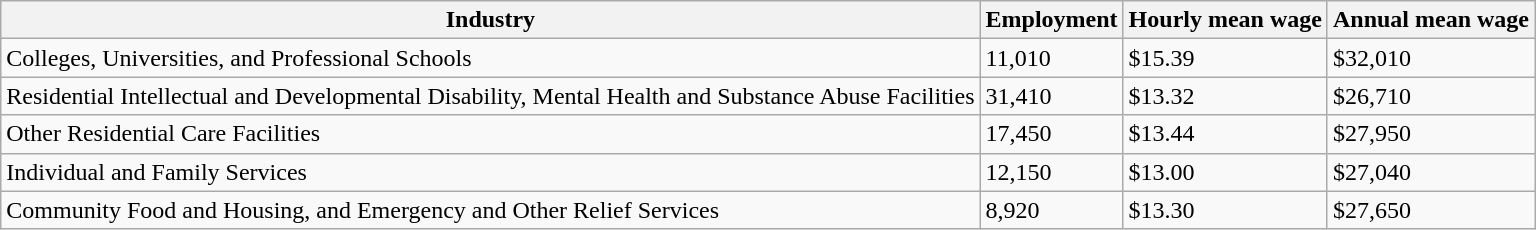<table class="sortable wikitable">
<tr>
<th>Industry</th>
<th>Employment</th>
<th>Hourly mean wage</th>
<th>Annual mean wage</th>
</tr>
<tr>
<td>Colleges, Universities, and Professional Schools</td>
<td>11,010</td>
<td>$15.39</td>
<td>$32,010</td>
</tr>
<tr>
<td>Residential Intellectual and Developmental Disability, Mental Health and Substance Abuse Facilities</td>
<td>31,410</td>
<td>$13.32</td>
<td>$26,710</td>
</tr>
<tr>
<td>Other Residential Care Facilities</td>
<td>17,450</td>
<td>$13.44</td>
<td>$27,950</td>
</tr>
<tr>
<td>Individual and Family Services</td>
<td>12,150</td>
<td>$13.00</td>
<td>$27,040</td>
</tr>
<tr>
<td>Community Food and Housing, and Emergency and Other Relief Services</td>
<td>8,920</td>
<td>$13.30</td>
<td>$27,650</td>
</tr>
</table>
